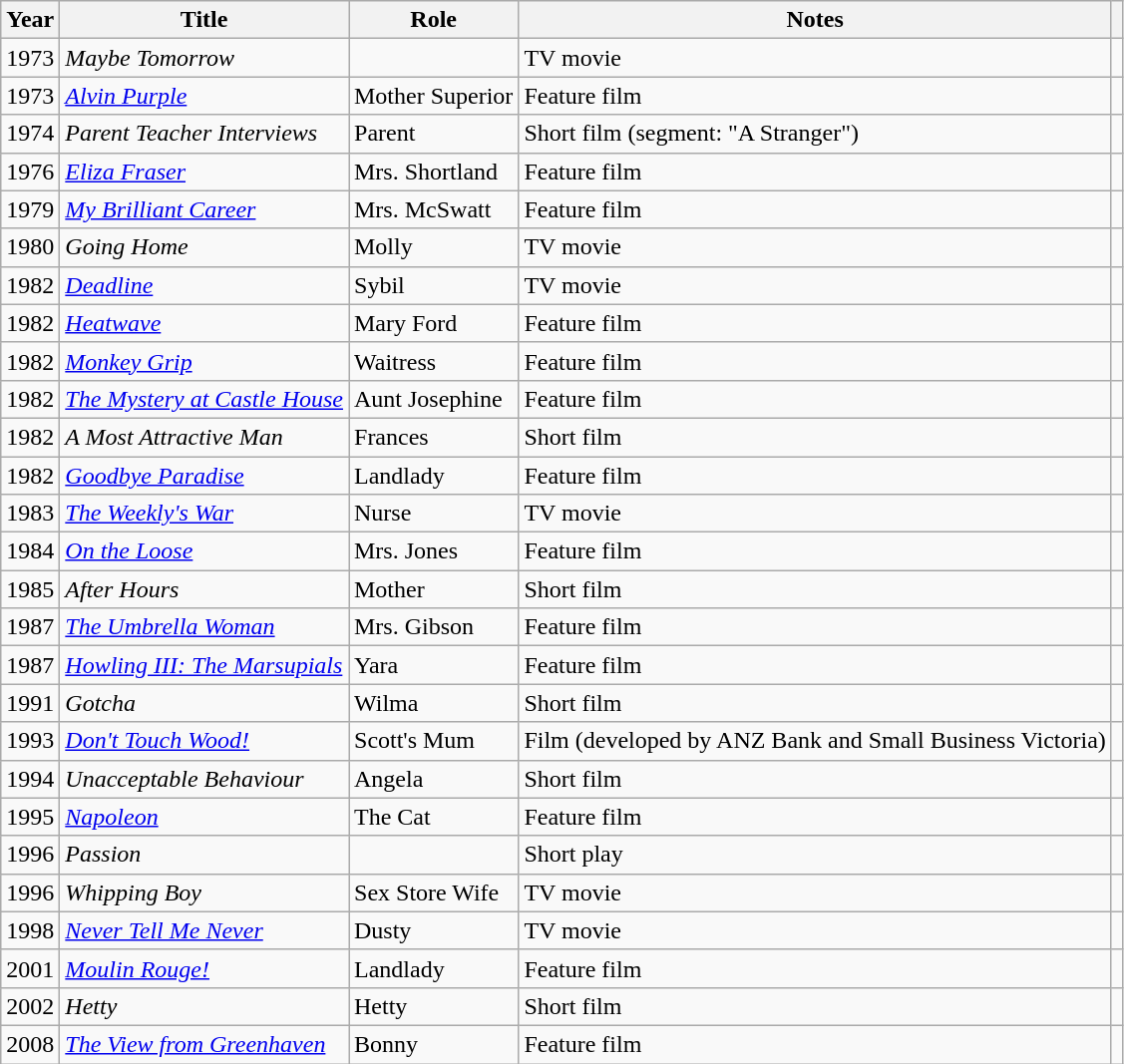<table class="wikitable sortable">
<tr>
<th>Year</th>
<th>Title</th>
<th>Role</th>
<th class="unsortable">Notes</th>
<th></th>
</tr>
<tr>
<td>1973</td>
<td><em>Maybe Tomorrow</em></td>
<td></td>
<td>TV movie</td>
<td align="center"></td>
</tr>
<tr>
<td>1973</td>
<td><em><a href='#'>Alvin Purple</a></em></td>
<td>Mother Superior</td>
<td>Feature film</td>
<td align="center"></td>
</tr>
<tr>
<td>1974</td>
<td><em>Parent Teacher Interviews</em></td>
<td>Parent</td>
<td>Short film (segment: "A Stranger")</td>
<td align="center"></td>
</tr>
<tr>
<td>1976</td>
<td><em><a href='#'>Eliza Fraser</a></em></td>
<td>Mrs. Shortland</td>
<td>Feature film</td>
<td align="center"></td>
</tr>
<tr>
<td>1979</td>
<td><em><a href='#'>My Brilliant Career</a></em></td>
<td>Mrs. McSwatt</td>
<td>Feature film</td>
<td align="center"></td>
</tr>
<tr>
<td>1980</td>
<td><em>Going Home</em></td>
<td>Molly</td>
<td>TV movie</td>
<td></td>
</tr>
<tr>
<td>1982</td>
<td><em><a href='#'>Deadline</a></em></td>
<td>Sybil</td>
<td>TV movie</td>
<td></td>
</tr>
<tr>
<td>1982</td>
<td><em><a href='#'>Heatwave</a></em></td>
<td>Mary Ford</td>
<td>Feature film</td>
<td align="center"></td>
</tr>
<tr>
<td>1982</td>
<td><em><a href='#'>Monkey Grip</a></em></td>
<td>Waitress</td>
<td>Feature film</td>
<td align="center"></td>
</tr>
<tr>
<td>1982</td>
<td><em><a href='#'>The Mystery at Castle House</a></em></td>
<td>Aunt Josephine</td>
<td>Feature film</td>
<td align="center"></td>
</tr>
<tr>
<td>1982</td>
<td><em>A Most Attractive Man</em></td>
<td>Frances</td>
<td>Short film</td>
<td align="center"></td>
</tr>
<tr>
<td>1982</td>
<td><em><a href='#'>Goodbye Paradise</a></em></td>
<td>Landlady</td>
<td>Feature film</td>
<td align="center"></td>
</tr>
<tr>
<td>1983</td>
<td><em><a href='#'>The Weekly's War</a></em></td>
<td>Nurse</td>
<td>TV movie</td>
<td></td>
</tr>
<tr>
<td>1984</td>
<td><em><a href='#'>On the Loose</a></em></td>
<td>Mrs. Jones</td>
<td>Feature film</td>
<td align="center"></td>
</tr>
<tr>
<td>1985</td>
<td><em>After Hours</em></td>
<td>Mother</td>
<td>Short film</td>
<td align="center"></td>
</tr>
<tr>
<td>1987</td>
<td><em><a href='#'>The Umbrella Woman</a></em></td>
<td>Mrs. Gibson</td>
<td>Feature film</td>
<td align="center"></td>
</tr>
<tr>
<td>1987</td>
<td><em><a href='#'>Howling III: The Marsupials</a></em></td>
<td>Yara</td>
<td>Feature film</td>
<td align="center"></td>
</tr>
<tr>
<td>1991</td>
<td><em>Gotcha</em></td>
<td>Wilma</td>
<td>Short film</td>
<td align="center"></td>
</tr>
<tr>
<td>1993</td>
<td><em><a href='#'>Don't Touch Wood!</a></em></td>
<td>Scott's Mum</td>
<td>Film (developed by ANZ Bank and Small Business Victoria)</td>
<td align="center"></td>
</tr>
<tr>
<td>1994</td>
<td><em>Unacceptable Behaviour</em></td>
<td>Angela</td>
<td>Short film</td>
<td align="center"></td>
</tr>
<tr>
<td>1995</td>
<td><em><a href='#'>Napoleon</a></em></td>
<td>The Cat </td>
<td>Feature film</td>
<td align="center"></td>
</tr>
<tr>
<td>1996</td>
<td><em>Passion</em></td>
<td></td>
<td>Short play</td>
<td align="center"></td>
</tr>
<tr>
<td>1996</td>
<td><em>Whipping Boy</em></td>
<td>Sex Store Wife</td>
<td>TV movie</td>
<td align="center"></td>
</tr>
<tr>
<td>1998</td>
<td><em><a href='#'>Never Tell Me Never</a></em></td>
<td>Dusty</td>
<td>TV movie</td>
<td></td>
</tr>
<tr>
<td>2001</td>
<td><em><a href='#'>Moulin Rouge!</a></em></td>
<td>Landlady</td>
<td>Feature film</td>
<td align="center"></td>
</tr>
<tr>
<td>2002</td>
<td><em>Hetty</em></td>
<td>Hetty</td>
<td>Short film</td>
<td align="center"></td>
</tr>
<tr>
<td>2008</td>
<td><em><a href='#'>The View from Greenhaven</a></em></td>
<td>Bonny</td>
<td>Feature film</td>
<td align="center"></td>
</tr>
</table>
